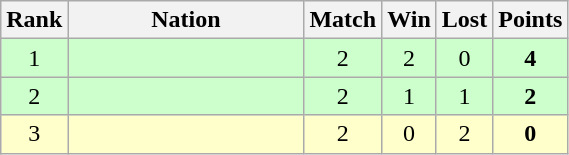<table class="wikitable" style="text-align: center;">
<tr>
<th width=20>Rank</th>
<th width=150>Nation</th>
<th width=20>Match</th>
<th width=20>Win</th>
<th width=20>Lost</th>
<th width=20>Points</th>
</tr>
<tr style="background:#cfc;">
<td>1</td>
<td style="text-align:left;"></td>
<td>2</td>
<td>2</td>
<td>0</td>
<td><strong>4</strong></td>
</tr>
<tr style="background:#cfc;">
<td>2</td>
<td style="text-align:left;"></td>
<td>2</td>
<td>1</td>
<td>1</td>
<td><strong>2</strong></td>
</tr>
<tr style="background:#ffc;">
<td>3</td>
<td style="text-align:left;"></td>
<td>2</td>
<td>0</td>
<td>2</td>
<td><strong>0</strong></td>
</tr>
</table>
